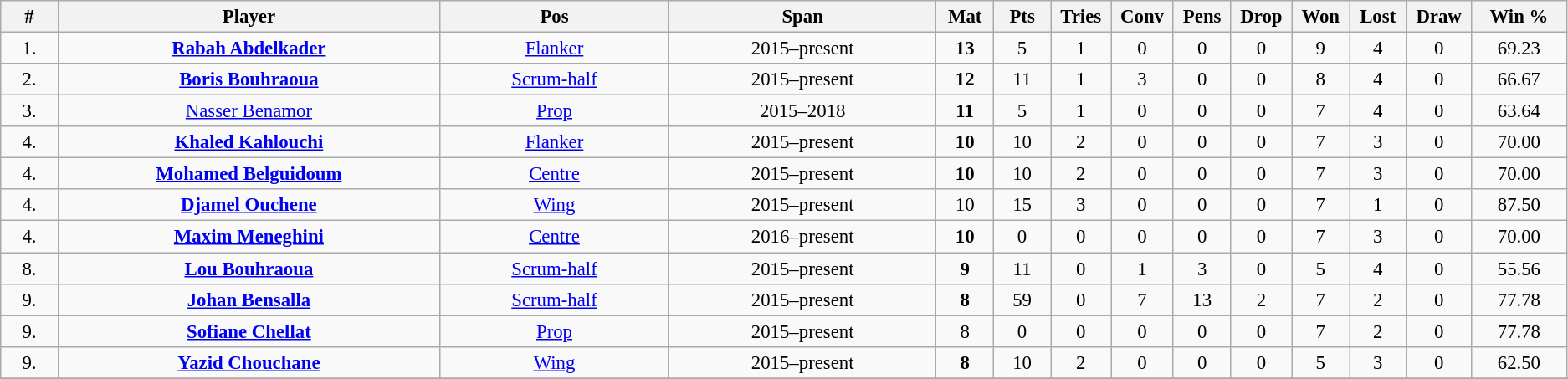<table class="wikitable" style="font-size:95%; text-align:center;">
<tr>
<th style="width:3%;">#</th>
<th style="width:20%;">Player</th>
<th style="width:12%;">Pos</th>
<th style="width:14%;">Span</th>
<th style="width:3%;">Mat</th>
<th style="width:3%;">Pts</th>
<th style="width:3%;">Tries</th>
<th style="width:3%;">Conv</th>
<th style="width:3%;">Pens</th>
<th style="width:3%;">Drop</th>
<th style="width:3%;">Won</th>
<th style="width:3%;">Lost</th>
<th style="width:3%;">Draw</th>
<th style="width:5%;">Win %<br></th>
</tr>
<tr>
<td>1.</td>
<td><strong><a href='#'>Rabah Abdelkader</a></strong></td>
<td><a href='#'>Flanker</a></td>
<td>2015–present</td>
<td><strong>13</strong></td>
<td>5</td>
<td>1</td>
<td>0</td>
<td>0</td>
<td>0</td>
<td>9</td>
<td>4</td>
<td>0</td>
<td>69.23</td>
</tr>
<tr>
<td>2.</td>
<td><strong><a href='#'>Boris Bouhraoua</a></strong></td>
<td><a href='#'>Scrum-half</a></td>
<td>2015–present</td>
<td><strong>12</strong></td>
<td>11</td>
<td>1</td>
<td>3</td>
<td>0</td>
<td>0</td>
<td>8</td>
<td>4</td>
<td>0</td>
<td>66.67</td>
</tr>
<tr>
<td>3.</td>
<td><a href='#'>Nasser Benamor</a></td>
<td><a href='#'>Prop</a></td>
<td>2015–2018</td>
<td><strong>11</strong></td>
<td>5</td>
<td>1</td>
<td>0</td>
<td>0</td>
<td>0</td>
<td>7</td>
<td>4</td>
<td>0</td>
<td>63.64</td>
</tr>
<tr>
<td>4.</td>
<td><strong><a href='#'>Khaled Kahlouchi</a></strong></td>
<td><a href='#'>Flanker</a></td>
<td>2015–present</td>
<td><strong>10</strong></td>
<td>10</td>
<td>2</td>
<td>0</td>
<td>0</td>
<td>0</td>
<td>7</td>
<td>3</td>
<td>0</td>
<td>70.00</td>
</tr>
<tr>
<td>4.</td>
<td><strong><a href='#'>Mohamed Belguidoum</a></strong></td>
<td><a href='#'>Centre</a></td>
<td>2015–present</td>
<td><strong>10</strong></td>
<td>10</td>
<td>2</td>
<td>0</td>
<td>0</td>
<td>0</td>
<td>7</td>
<td>3</td>
<td>0</td>
<td>70.00</td>
</tr>
<tr>
<td>4.</td>
<td><strong><a href='#'>Djamel Ouchene</a></strong></td>
<td><a href='#'>Wing</a></td>
<td>2015–present</td>
<td>10</td>
<td>15</td>
<td>3</td>
<td>0</td>
<td>0</td>
<td>0</td>
<td>7</td>
<td>1</td>
<td>0</td>
<td>87.50</td>
</tr>
<tr>
<td>4.</td>
<td><strong><a href='#'>Maxim Meneghini</a></strong></td>
<td><a href='#'>Centre</a></td>
<td>2016–present</td>
<td><strong>10</strong></td>
<td>0</td>
<td>0</td>
<td>0</td>
<td>0</td>
<td>0</td>
<td>7</td>
<td>3</td>
<td>0</td>
<td>70.00</td>
</tr>
<tr>
<td>8.</td>
<td><strong><a href='#'>Lou Bouhraoua</a></strong></td>
<td><a href='#'>Scrum-half</a></td>
<td>2015–present</td>
<td><strong>9</strong></td>
<td>11</td>
<td>0</td>
<td>1</td>
<td>3</td>
<td>0</td>
<td>5</td>
<td>4</td>
<td>0</td>
<td>55.56</td>
</tr>
<tr>
<td>9.</td>
<td><strong><a href='#'>Johan Bensalla</a></strong></td>
<td><a href='#'>Scrum-half</a></td>
<td>2015–present</td>
<td><strong>8</strong></td>
<td>59</td>
<td>0</td>
<td>7</td>
<td>13</td>
<td>2</td>
<td>7</td>
<td>2</td>
<td>0</td>
<td>77.78</td>
</tr>
<tr>
<td>9.</td>
<td><strong><a href='#'>Sofiane Chellat</a></strong></td>
<td><a href='#'>Prop</a></td>
<td>2015–present</td>
<td>8</td>
<td>0</td>
<td>0</td>
<td>0</td>
<td>0</td>
<td>0</td>
<td>7</td>
<td>2</td>
<td>0</td>
<td>77.78</td>
</tr>
<tr>
<td>9.</td>
<td><strong><a href='#'>Yazid Chouchane</a></strong></td>
<td><a href='#'>Wing</a></td>
<td>2015–present</td>
<td><strong>8</strong></td>
<td>10</td>
<td>2</td>
<td>0</td>
<td>0</td>
<td>0</td>
<td>5</td>
<td>3</td>
<td>0</td>
<td>62.50</td>
</tr>
<tr>
</tr>
<tr>
</tr>
</table>
